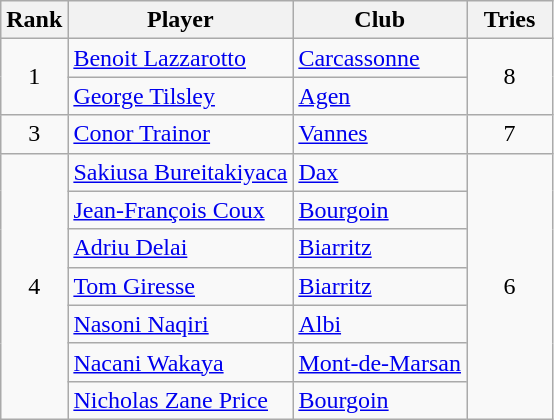<table class="wikitable" style="text-align:center">
<tr>
<th>Rank</th>
<th>Player</th>
<th>Club</th>
<th style="width:50px;">Tries</th>
</tr>
<tr>
<td rowspan=2>1</td>
<td align=left> <a href='#'>Benoit Lazzarotto</a></td>
<td align=left><a href='#'>Carcassonne</a></td>
<td rowspan=2>8</td>
</tr>
<tr>
<td align=left> <a href='#'>George Tilsley</a></td>
<td align=left><a href='#'>Agen</a></td>
</tr>
<tr>
<td>3</td>
<td align=left> <a href='#'>Conor Trainor</a></td>
<td align=left><a href='#'>Vannes</a></td>
<td>7</td>
</tr>
<tr>
<td rowspan=7>4</td>
<td align=left> <a href='#'>Sakiusa Bureitakiyaca</a></td>
<td align=left><a href='#'>Dax</a></td>
<td rowspan=7>6</td>
</tr>
<tr>
<td align=left> <a href='#'>Jean-François Coux</a></td>
<td align=left><a href='#'>Bourgoin</a></td>
</tr>
<tr>
<td align=left> <a href='#'>Adriu Delai</a></td>
<td align=left><a href='#'>Biarritz</a></td>
</tr>
<tr>
<td align=left> <a href='#'>Tom Giresse</a></td>
<td align=left><a href='#'>Biarritz</a></td>
</tr>
<tr>
<td align=left> <a href='#'>Nasoni Naqiri</a></td>
<td align=left><a href='#'>Albi</a></td>
</tr>
<tr>
<td align=left> <a href='#'>Nacani Wakaya</a></td>
<td align=left><a href='#'>Mont-de-Marsan</a></td>
</tr>
<tr>
<td align=left> <a href='#'>Nicholas Zane Price</a></td>
<td align=left><a href='#'>Bourgoin</a></td>
</tr>
</table>
